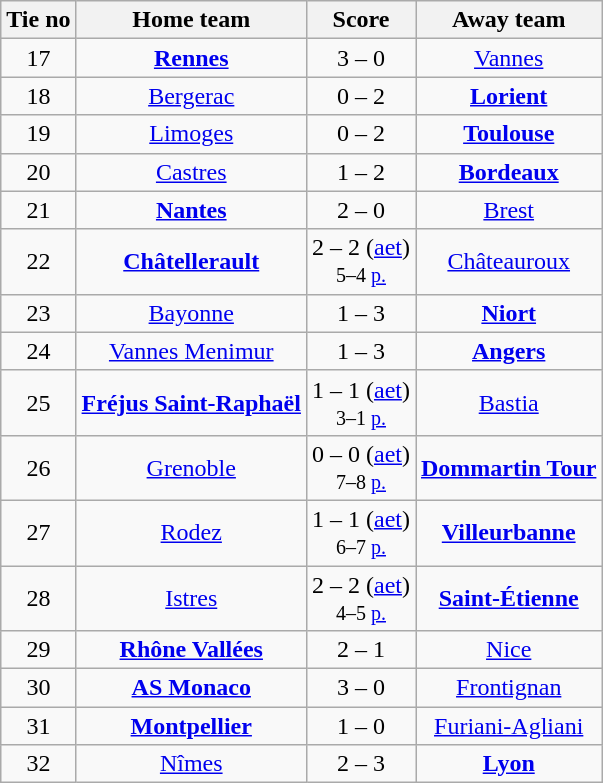<table class="wikitable" style="text-align:center">
<tr>
<th>Tie no</th>
<th>Home team</th>
<th>Score</th>
<th>Away team</th>
</tr>
<tr>
<td>17</td>
<td><strong><a href='#'>Rennes</a></strong></td>
<td>3 – 0</td>
<td><a href='#'>Vannes</a></td>
</tr>
<tr>
<td>18</td>
<td><a href='#'>Bergerac</a></td>
<td>0 – 2</td>
<td><strong><a href='#'>Lorient</a></strong></td>
</tr>
<tr>
<td>19</td>
<td><a href='#'>Limoges</a></td>
<td>0 – 2</td>
<td><strong><a href='#'>Toulouse</a></strong></td>
</tr>
<tr>
<td>20</td>
<td><a href='#'>Castres</a></td>
<td>1 – 2</td>
<td><strong><a href='#'>Bordeaux</a></strong></td>
</tr>
<tr>
<td>21</td>
<td><strong><a href='#'>Nantes</a></strong></td>
<td>2 – 0</td>
<td><a href='#'>Brest</a></td>
</tr>
<tr>
<td>22</td>
<td><strong><a href='#'>Châtellerault</a></strong></td>
<td>2 – 2 (<a href='#'>aet</a>)<br><small>5–4 <a href='#'>p.</a></small></td>
<td><a href='#'>Châteauroux</a></td>
</tr>
<tr>
<td>23</td>
<td><a href='#'>Bayonne</a></td>
<td>1 – 3</td>
<td><strong><a href='#'>Niort</a></strong></td>
</tr>
<tr>
<td>24</td>
<td><a href='#'>Vannes Menimur</a></td>
<td>1 – 3</td>
<td><strong><a href='#'>Angers</a></strong></td>
</tr>
<tr>
<td>25</td>
<td><strong><a href='#'>Fréjus Saint-Raphaël</a></strong></td>
<td>1 – 1 (<a href='#'>aet</a>)<br><small>3–1 <a href='#'>p.</a></small></td>
<td><a href='#'>Bastia</a></td>
</tr>
<tr>
<td>26</td>
<td><a href='#'>Grenoble</a></td>
<td>0 – 0 (<a href='#'>aet</a>)<br><small>7–8 <a href='#'>p.</a></small></td>
<td><strong><a href='#'>Dommartin Tour</a></strong></td>
</tr>
<tr>
<td>27</td>
<td><a href='#'>Rodez</a></td>
<td>1 – 1 (<a href='#'>aet</a>)<br><small>6–7 <a href='#'>p.</a></small></td>
<td><strong><a href='#'>Villeurbanne</a></strong></td>
</tr>
<tr>
<td>28</td>
<td><a href='#'>Istres</a></td>
<td>2 – 2 (<a href='#'>aet</a>)<br><small>4–5 <a href='#'>p.</a></small></td>
<td><strong><a href='#'>Saint-Étienne</a></strong></td>
</tr>
<tr>
<td>29</td>
<td><strong><a href='#'>Rhône Vallées</a></strong></td>
<td>2 – 1</td>
<td><a href='#'>Nice</a></td>
</tr>
<tr>
<td>30</td>
<td><strong><a href='#'>AS Monaco</a></strong></td>
<td>3 – 0</td>
<td><a href='#'>Frontignan</a></td>
</tr>
<tr>
<td>31</td>
<td><strong><a href='#'>Montpellier</a></strong></td>
<td>1 – 0</td>
<td><a href='#'>Furiani-Agliani</a></td>
</tr>
<tr>
<td>32</td>
<td><a href='#'>Nîmes</a></td>
<td>2 – 3</td>
<td><strong><a href='#'>Lyon</a></strong></td>
</tr>
</table>
